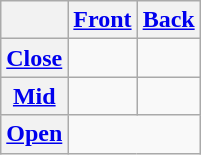<table class="wikitable" style="text-align:center;">
<tr>
<th></th>
<th><a href='#'>Front</a></th>
<th><a href='#'>Back</a></th>
</tr>
<tr>
<th><a href='#'>Close</a></th>
<td></td>
<td></td>
</tr>
<tr>
<th><a href='#'>Mid</a></th>
<td></td>
<td></td>
</tr>
<tr>
<th><a href='#'>Open</a></th>
<td colspan="2"></td>
</tr>
</table>
